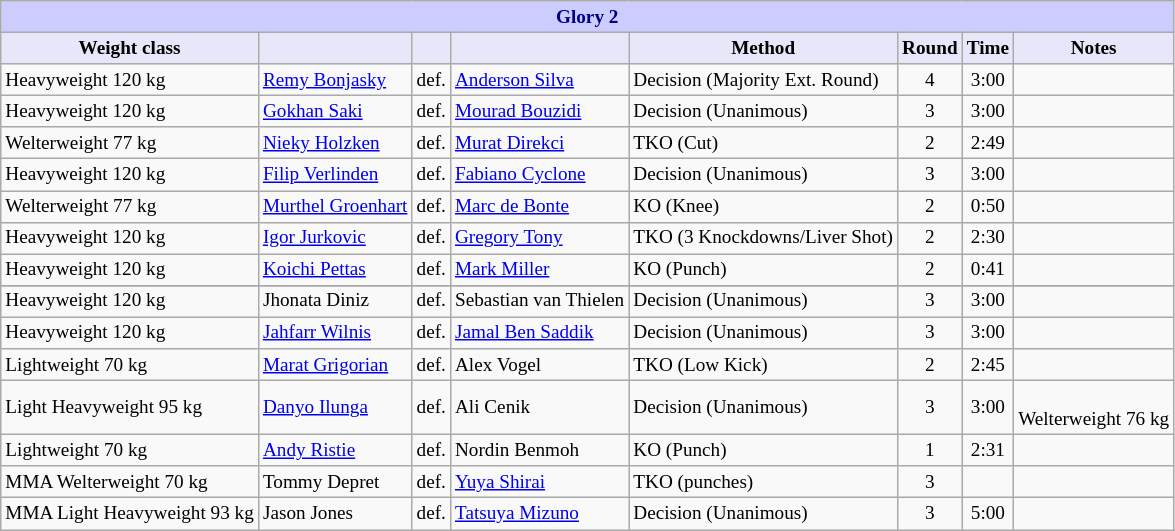<table class="wikitable" style="font-size: 80%;">
<tr>
<th colspan="8" style="background-color: #ccf; color: #000080; text-align: center;"><strong>Glory 2</strong></th>
</tr>
<tr>
<th colspan="1" style="background-color: #E6E8FA; color: #000000; text-align: center;">Weight class</th>
<th colspan="1" style="background-color: #E6E8FA; color: #000000; text-align: center;"></th>
<th colspan="1" style="background-color: #E6E8FA; color: #000000; text-align: center;"></th>
<th colspan="1" style="background-color: #E6E8FA; color: #000000; text-align: center;"></th>
<th colspan="1" style="background-color: #E6E8FA; color: #000000; text-align: center;">Method</th>
<th colspan="1" style="background-color: #E6E8FA; color: #000000; text-align: center;">Round</th>
<th colspan="1" style="background-color: #E6E8FA; color: #000000; text-align: center;">Time</th>
<th colspan="1" style="background-color: #E6E8FA; color: #000000; text-align: center;">Notes</th>
</tr>
<tr>
<td>Heavyweight 120 kg</td>
<td> <a href='#'>Remy Bonjasky</a></td>
<td align=center>def.</td>
<td> <a href='#'>Anderson Silva</a></td>
<td>Decision (Majority Ext. Round)</td>
<td align=center>4</td>
<td align=center>3:00</td>
<td></td>
</tr>
<tr>
<td>Heavyweight 120 kg</td>
<td> <a href='#'>Gokhan Saki</a></td>
<td align=center>def.</td>
<td> <a href='#'>Mourad Bouzidi</a></td>
<td>Decision (Unanimous)</td>
<td align=center>3</td>
<td align=center>3:00</td>
<td></td>
</tr>
<tr>
<td>Welterweight 77 kg</td>
<td> <a href='#'>Nieky Holzken</a></td>
<td align=center>def.</td>
<td> <a href='#'>Murat Direkci</a></td>
<td>TKO (Cut)</td>
<td align=center>2</td>
<td align=center>2:49</td>
<td></td>
</tr>
<tr>
<td>Heavyweight 120 kg</td>
<td> <a href='#'>Filip Verlinden</a></td>
<td align=center>def.</td>
<td> <a href='#'>Fabiano Cyclone</a></td>
<td>Decision (Unanimous)</td>
<td align=center>3</td>
<td align=center>3:00</td>
<td></td>
</tr>
<tr>
<td>Welterweight 77 kg</td>
<td> <a href='#'>Murthel Groenhart</a></td>
<td align=center>def.</td>
<td> <a href='#'>Marc de Bonte</a></td>
<td>KO (Knee)</td>
<td align=center>2</td>
<td align=center>0:50</td>
<td></td>
</tr>
<tr>
<td>Heavyweight 120 kg</td>
<td> <a href='#'>Igor Jurkovic</a></td>
<td align=center>def.</td>
<td> <a href='#'>Gregory Tony</a></td>
<td>TKO (3 Knockdowns/Liver Shot)</td>
<td align=center>2</td>
<td align=center>2:30</td>
<td></td>
</tr>
<tr>
<td>Heavyweight 120 kg</td>
<td> <a href='#'>Koichi Pettas</a></td>
<td align=center>def.</td>
<td> <a href='#'>Mark Miller</a></td>
<td>KO (Punch)</td>
<td align=center>2</td>
<td align=center>0:41</td>
<td></td>
</tr>
<tr>
</tr>
<tr>
<td>Heavyweight 120 kg</td>
<td> Jhonata Diniz</td>
<td align=center>def.</td>
<td> Sebastian van Thielen</td>
<td>Decision (Unanimous)</td>
<td align=center>3</td>
<td align=center>3:00</td>
<td></td>
</tr>
<tr>
<td>Heavyweight 120 kg</td>
<td> <a href='#'>Jahfarr Wilnis</a></td>
<td align=center>def.</td>
<td> <a href='#'>Jamal Ben Saddik</a></td>
<td>Decision (Unanimous)</td>
<td align=center>3</td>
<td align=center>3:00</td>
<td></td>
</tr>
<tr>
<td>Lightweight 70 kg</td>
<td> <a href='#'>Marat Grigorian</a></td>
<td align=center>def.</td>
<td> Alex Vogel</td>
<td>TKO (Low Kick)</td>
<td align=center>2</td>
<td align=center>2:45</td>
<td></td>
</tr>
<tr>
<td>Light Heavyweight 95 kg</td>
<td> <a href='#'>Danyo Ilunga</a></td>
<td align=center>def.</td>
<td> Ali Cenik</td>
<td>Decision (Unanimous)</td>
<td align=center>3</td>
<td align=center>3:00</td>
<td><br>Welterweight 76 kg</td>
</tr>
<tr>
<td>Lightweight 70 kg</td>
<td> <a href='#'>Andy Ristie</a></td>
<td align=center>def.</td>
<td> Nordin Benmoh</td>
<td>KO (Punch)</td>
<td align=center>1</td>
<td align=center>2:31</td>
<td></td>
</tr>
<tr>
<td>MMA Welterweight 70 kg</td>
<td> Tommy Depret</td>
<td align=center>def.</td>
<td> <a href='#'>Yuya Shirai</a></td>
<td>TKO (punches)</td>
<td align=center>3</td>
<td align=center></td>
<td></td>
</tr>
<tr>
<td>MMA Light Heavyweight 93 kg</td>
<td> Jason Jones</td>
<td align=center>def.</td>
<td> <a href='#'>Tatsuya Mizuno</a></td>
<td>Decision (Unanimous)</td>
<td align=center>3</td>
<td align=center>5:00</td>
<td></td>
</tr>
</table>
